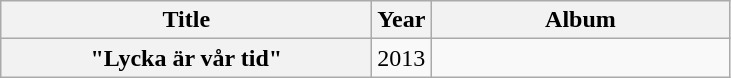<table class="wikitable plainrowheaders" style="text-align:center;">
<tr>
<th scope="col" style="width:15em;">Title</th>
<th scope="col">Year</th>
<th scope="col" style="width:12em;">Album</th>
</tr>
<tr>
<th scope="row">"Lycka är vår tid"</th>
<td>2013</td>
<td></td>
</tr>
</table>
